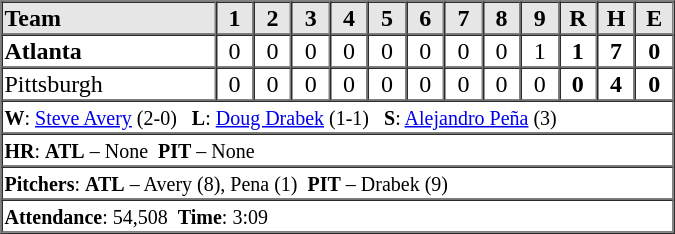<table border="1" cellspacing="0"  style="width:450px; margin-left:3em;">
<tr style="text-align:center; background:#e6e6e6;">
<th style="text-align:left; width:28%;">Team</th>
<th width=5%>1</th>
<th width=5%>2</th>
<th width=5%>3</th>
<th width=5%>4</th>
<th width=5%>5</th>
<th width=5%>6</th>
<th width=5%>7</th>
<th width=5%>8</th>
<th width=5%>9</th>
<th width=5%>R</th>
<th width=5%>H</th>
<th width=5%>E</th>
</tr>
<tr style="text-align:center;">
<td align=left><strong>Atlanta</strong></td>
<td>0</td>
<td>0</td>
<td>0</td>
<td>0</td>
<td>0</td>
<td>0</td>
<td>0</td>
<td>0</td>
<td>1</td>
<td><strong>1</strong></td>
<td><strong>7</strong></td>
<td><strong>0</strong></td>
</tr>
<tr style="text-align:center;">
<td align=left>Pittsburgh</td>
<td>0</td>
<td>0</td>
<td>0</td>
<td>0</td>
<td>0</td>
<td>0</td>
<td>0</td>
<td>0</td>
<td>0</td>
<td><strong>0</strong></td>
<td><strong>4</strong></td>
<td><strong>0</strong></td>
</tr>
<tr style="text-align:left;">
<td colspan=13><small><strong>W</strong>: <a href='#'>Steve Avery</a> (2-0)   <strong>L</strong>: <a href='#'>Doug Drabek</a> (1-1)   <strong>S</strong>: <a href='#'>Alejandro Peña</a> (3)</small></td>
</tr>
<tr style="text-align:left;">
<td colspan=13><small><strong>HR</strong>: <strong>ATL</strong> – None  <strong>PIT</strong> – None</small></td>
</tr>
<tr style="text-align:left;">
<td colspan=13><small><strong>Pitchers</strong>: <strong>ATL</strong> – Avery (8), Pena (1)  <strong>PIT</strong> – Drabek (9)</small></td>
</tr>
<tr style="text-align:left;">
<td colspan=13><small><strong>Attendance</strong>: 54,508  <strong>Time</strong>: 3:09</small></td>
</tr>
</table>
